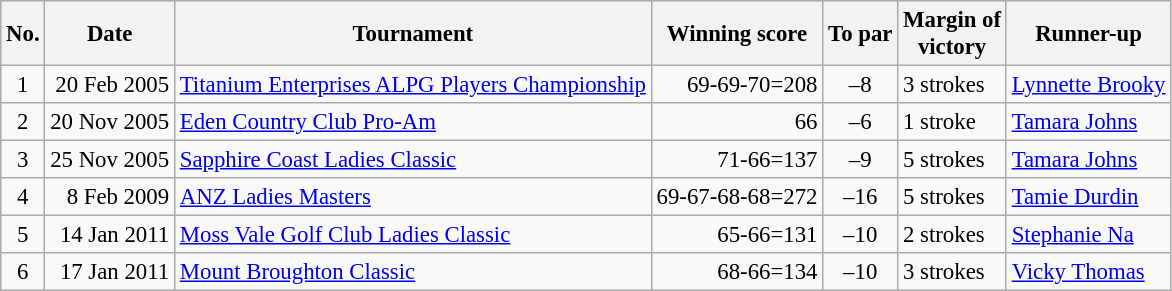<table class="wikitable" style="font-size:95%;">
<tr>
<th>No.</th>
<th>Date</th>
<th>Tournament</th>
<th>Winning score</th>
<th>To par</th>
<th>Margin of<br>victory</th>
<th>Runner-up</th>
</tr>
<tr>
<td align=center>1</td>
<td align=right>20 Feb 2005</td>
<td><a href='#'>Titanium Enterprises ALPG Players Championship</a></td>
<td align=right>69-69-70=208</td>
<td align=center>–8</td>
<td>3 strokes</td>
<td> <a href='#'>Lynnette Brooky</a></td>
</tr>
<tr>
<td align=center>2</td>
<td align=right>20 Nov 2005</td>
<td><a href='#'>Eden Country Club Pro-Am</a></td>
<td align=right>66</td>
<td align=center>–6</td>
<td>1 stroke</td>
<td> <a href='#'>Tamara Johns</a></td>
</tr>
<tr>
<td align=center>3</td>
<td align=right>25 Nov 2005</td>
<td><a href='#'>Sapphire Coast Ladies Classic</a></td>
<td align=right>71-66=137</td>
<td align=center>–9</td>
<td>5 strokes</td>
<td> <a href='#'>Tamara Johns</a></td>
</tr>
<tr>
<td align=center>4</td>
<td align=right>8 Feb 2009</td>
<td><a href='#'>ANZ Ladies Masters</a></td>
<td align=right>69-67-68-68=272</td>
<td align=center>–16</td>
<td>5 strokes</td>
<td> <a href='#'>Tamie Durdin</a></td>
</tr>
<tr>
<td align=center>5</td>
<td align=right>14 Jan 2011</td>
<td><a href='#'>Moss Vale Golf Club Ladies Classic</a></td>
<td align=right>65-66=131</td>
<td align=center>–10</td>
<td>2 strokes</td>
<td> <a href='#'>Stephanie Na</a></td>
</tr>
<tr>
<td align=center>6</td>
<td align=right>17 Jan 2011</td>
<td><a href='#'>Mount Broughton Classic</a></td>
<td align=right>68-66=134</td>
<td align=center>–10</td>
<td>3 strokes</td>
<td> <a href='#'>Vicky Thomas</a></td>
</tr>
</table>
